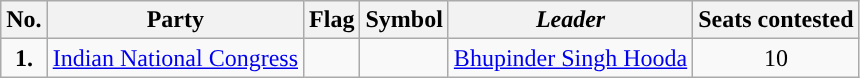<table class="wikitable">
<tr>
<th>No.</th>
<th>Party</th>
<th><strong>Flag</strong></th>
<th>Symbol</th>
<th><em>Leader</em></th>
<th>Seats contested</th>
</tr>
<tr>
<td ! style="text-align:center; background:"><strong>1.</strong></td>
<td style="text-align:center"><a href='#'>Indian National Congress</a></td>
<td></td>
<td></td>
<td style="text-align:center"><a href='#'>Bhupinder Singh Hooda</a></td>
<td style="text-align:center">10</td>
</tr>
</table>
